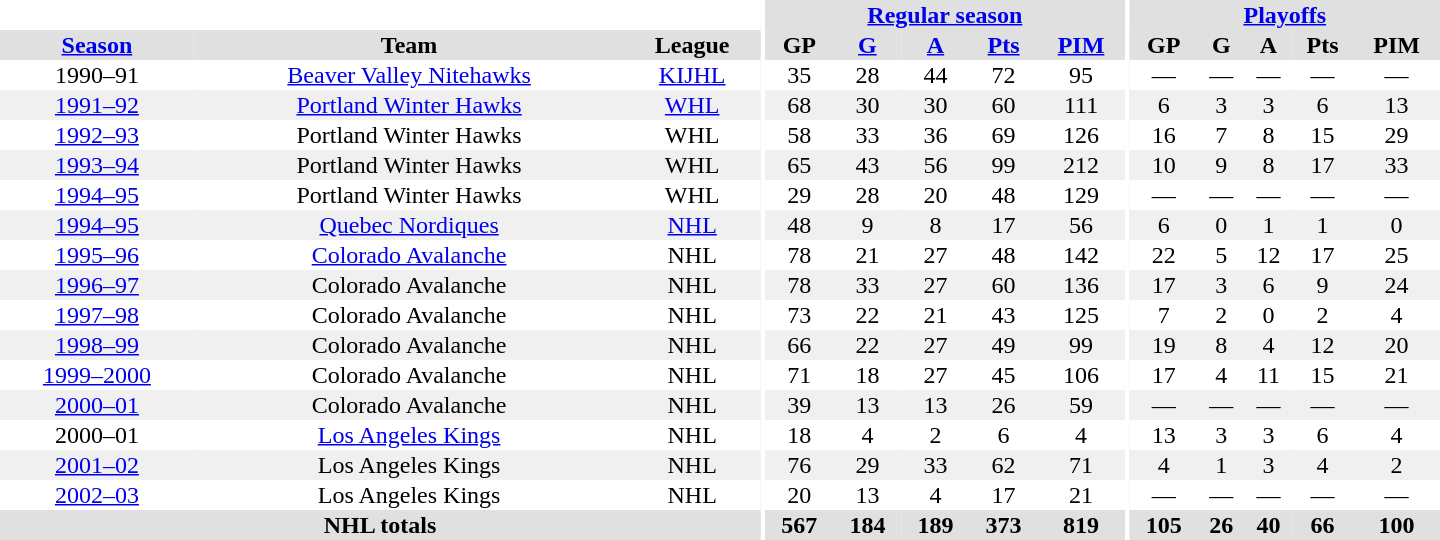<table border="0" cellpadding="1" cellspacing="0" style="text-align:center; width:60em">
<tr bgcolor="#e0e0e0">
<th colspan="3"  bgcolor="#ffffff"></th>
<th rowspan="99" bgcolor="#ffffff"></th>
<th colspan="5"><a href='#'>Regular season</a></th>
<th rowspan="99" bgcolor="#ffffff"></th>
<th colspan="5"><a href='#'>Playoffs</a></th>
</tr>
<tr bgcolor="#e0e0e0">
<th><a href='#'>Season</a></th>
<th>Team</th>
<th>League</th>
<th>GP</th>
<th><a href='#'>G</a></th>
<th><a href='#'>A</a></th>
<th><a href='#'>Pts</a></th>
<th><a href='#'>PIM</a></th>
<th>GP</th>
<th>G</th>
<th>A</th>
<th>Pts</th>
<th>PIM</th>
</tr>
<tr>
<td>1990–91</td>
<td><a href='#'>Beaver Valley Nitehawks</a></td>
<td><a href='#'>KIJHL</a></td>
<td>35</td>
<td>28</td>
<td>44</td>
<td>72</td>
<td>95</td>
<td>—</td>
<td>—</td>
<td>—</td>
<td>—</td>
<td>—</td>
</tr>
<tr bgcolor="#f0f0f0">
<td><a href='#'>1991–92</a></td>
<td><a href='#'>Portland Winter Hawks</a></td>
<td><a href='#'>WHL</a></td>
<td>68</td>
<td>30</td>
<td>30</td>
<td>60</td>
<td>111</td>
<td>6</td>
<td>3</td>
<td>3</td>
<td>6</td>
<td>13</td>
</tr>
<tr>
<td><a href='#'>1992–93</a></td>
<td>Portland Winter Hawks</td>
<td>WHL</td>
<td>58</td>
<td>33</td>
<td>36</td>
<td>69</td>
<td>126</td>
<td>16</td>
<td>7</td>
<td>8</td>
<td>15</td>
<td>29</td>
</tr>
<tr bgcolor="#f0f0f0">
<td><a href='#'>1993–94</a></td>
<td>Portland Winter Hawks</td>
<td>WHL</td>
<td>65</td>
<td>43</td>
<td>56</td>
<td>99</td>
<td>212</td>
<td>10</td>
<td>9</td>
<td>8</td>
<td>17</td>
<td>33</td>
</tr>
<tr>
<td><a href='#'>1994–95</a></td>
<td>Portland Winter Hawks</td>
<td>WHL</td>
<td>29</td>
<td>28</td>
<td>20</td>
<td>48</td>
<td>129</td>
<td>—</td>
<td>—</td>
<td>—</td>
<td>—</td>
<td>—</td>
</tr>
<tr bgcolor="#f0f0f0">
<td><a href='#'>1994–95</a></td>
<td><a href='#'>Quebec Nordiques</a></td>
<td><a href='#'>NHL</a></td>
<td>48</td>
<td>9</td>
<td>8</td>
<td>17</td>
<td>56</td>
<td>6</td>
<td>0</td>
<td>1</td>
<td>1</td>
<td>0</td>
</tr>
<tr>
<td><a href='#'>1995–96</a></td>
<td><a href='#'>Colorado Avalanche</a></td>
<td>NHL</td>
<td>78</td>
<td>21</td>
<td>27</td>
<td>48</td>
<td>142</td>
<td>22</td>
<td>5</td>
<td>12</td>
<td>17</td>
<td>25</td>
</tr>
<tr bgcolor="#f0f0f0">
<td><a href='#'>1996–97</a></td>
<td>Colorado Avalanche</td>
<td>NHL</td>
<td>78</td>
<td>33</td>
<td>27</td>
<td>60</td>
<td>136</td>
<td>17</td>
<td>3</td>
<td>6</td>
<td>9</td>
<td>24</td>
</tr>
<tr>
<td><a href='#'>1997–98</a></td>
<td>Colorado Avalanche</td>
<td>NHL</td>
<td>73</td>
<td>22</td>
<td>21</td>
<td>43</td>
<td>125</td>
<td>7</td>
<td>2</td>
<td>0</td>
<td>2</td>
<td>4</td>
</tr>
<tr bgcolor="#f0f0f0">
<td><a href='#'>1998–99</a></td>
<td>Colorado Avalanche</td>
<td>NHL</td>
<td>66</td>
<td>22</td>
<td>27</td>
<td>49</td>
<td>99</td>
<td>19</td>
<td>8</td>
<td>4</td>
<td>12</td>
<td>20</td>
</tr>
<tr>
<td><a href='#'>1999–2000</a></td>
<td>Colorado Avalanche</td>
<td>NHL</td>
<td>71</td>
<td>18</td>
<td>27</td>
<td>45</td>
<td>106</td>
<td>17</td>
<td>4</td>
<td>11</td>
<td>15</td>
<td>21</td>
</tr>
<tr bgcolor="#f0f0f0">
<td><a href='#'>2000–01</a></td>
<td>Colorado Avalanche</td>
<td>NHL</td>
<td>39</td>
<td>13</td>
<td>13</td>
<td>26</td>
<td>59</td>
<td>—</td>
<td>—</td>
<td>—</td>
<td>—</td>
<td>—</td>
</tr>
<tr>
<td>2000–01</td>
<td><a href='#'>Los Angeles Kings</a></td>
<td>NHL</td>
<td>18</td>
<td>4</td>
<td>2</td>
<td>6</td>
<td>4</td>
<td>13</td>
<td>3</td>
<td>3</td>
<td>6</td>
<td>4</td>
</tr>
<tr bgcolor="#f0f0f0">
<td><a href='#'>2001–02</a></td>
<td>Los Angeles Kings</td>
<td>NHL</td>
<td>76</td>
<td>29</td>
<td>33</td>
<td>62</td>
<td>71</td>
<td>4</td>
<td>1</td>
<td>3</td>
<td>4</td>
<td>2</td>
</tr>
<tr>
<td><a href='#'>2002–03</a></td>
<td>Los Angeles Kings</td>
<td>NHL</td>
<td>20</td>
<td>13</td>
<td>4</td>
<td>17</td>
<td>21</td>
<td>—</td>
<td>—</td>
<td>—</td>
<td>—</td>
<td>—</td>
</tr>
<tr bgcolor="#e0e0e0">
<th colspan="3">NHL totals</th>
<th>567</th>
<th>184</th>
<th>189</th>
<th>373</th>
<th>819</th>
<th>105</th>
<th>26</th>
<th>40</th>
<th>66</th>
<th>100</th>
</tr>
</table>
